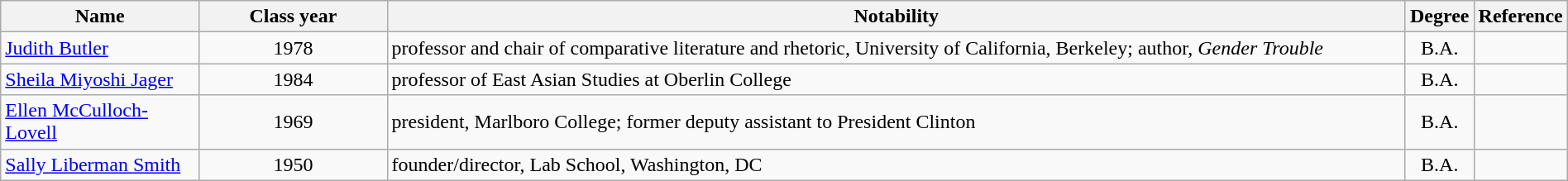<table class="wikitable sortable" style="width:100%">
<tr>
<th style="width:*;">Name</th>
<th style="width:12%;">Class year</th>
<th style="width:65%;" class="unsortable">Notability</th>
<th>Degree</th>
<th>Reference</th>
</tr>
<tr>
<td><a href='#'>Judith Butler</a></td>
<td style="text-align:center;">1978</td>
<td>professor and chair of comparative literature and rhetoric, University of California, Berkeley; author, <em>Gender Trouble</em></td>
<td style="text-align:center;">B.A.</td>
<td></td>
</tr>
<tr>
<td><a href='#'>Sheila Miyoshi Jager</a></td>
<td style="text-align:center;">1984</td>
<td>professor of East Asian Studies at Oberlin College</td>
<td style="text-align:center;">B.A.</td>
<td></td>
</tr>
<tr>
<td><a href='#'>Ellen McCulloch-Lovell</a></td>
<td style="text-align:center;">1969</td>
<td>president, Marlboro College; former deputy assistant to President Clinton</td>
<td style="text-align:center;">B.A.</td>
<td></td>
</tr>
<tr>
<td><a href='#'>Sally Liberman Smith</a></td>
<td style="text-align:center;">1950</td>
<td>founder/director, Lab School, Washington, DC</td>
<td style="text-align:center;">B.A.</td>
<td></td>
</tr>
</table>
